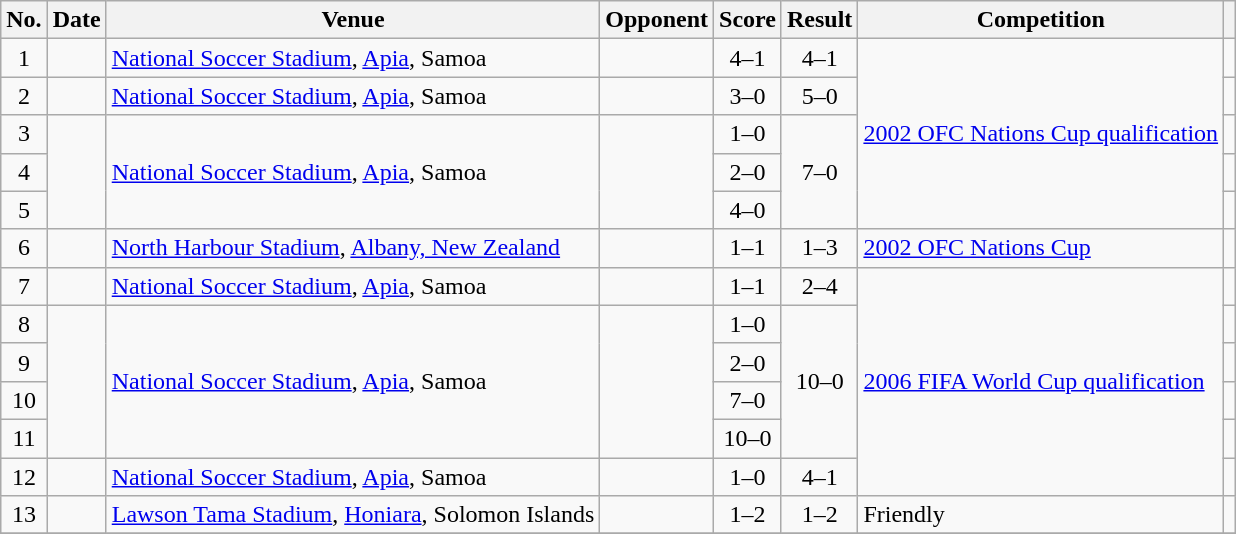<table class="wikitable sortable">
<tr>
<th scope=col>No.</th>
<th scope=col>Date</th>
<th scope=col>Venue</th>
<th scope=col>Opponent</th>
<th scope=col>Score</th>
<th scope=col>Result</th>
<th scope=col>Competition</th>
<th scope=col class="unsortable"></th>
</tr>
<tr>
<td align="center">1</td>
<td></td>
<td><a href='#'>National Soccer Stadium</a>, <a href='#'>Apia</a>, Samoa</td>
<td></td>
<td align="center">4–1</td>
<td align="center">4–1</td>
<td rowspan=5><a href='#'>2002 OFC Nations Cup qualification</a></td>
<td></td>
</tr>
<tr>
<td align="center">2</td>
<td></td>
<td><a href='#'>National Soccer Stadium</a>, <a href='#'>Apia</a>, Samoa</td>
<td></td>
<td align="center">3–0</td>
<td align="center">5–0</td>
<td></td>
</tr>
<tr>
<td align="center">3</td>
<td rowspan=3></td>
<td rowspan=3><a href='#'>National Soccer Stadium</a>, <a href='#'>Apia</a>, Samoa</td>
<td rowspan=3></td>
<td align="center">1–0</td>
<td align="center" rowspan=3>7–0</td>
<td></td>
</tr>
<tr>
<td align="center">4</td>
<td align="center">2–0</td>
<td></td>
</tr>
<tr>
<td align="center">5</td>
<td align="center">4–0</td>
<td></td>
</tr>
<tr>
<td align="center">6</td>
<td></td>
<td><a href='#'>North Harbour Stadium</a>, <a href='#'>Albany, New Zealand</a></td>
<td></td>
<td align="center">1–1</td>
<td align="center">1–3</td>
<td><a href='#'>2002 OFC Nations Cup</a></td>
<td></td>
</tr>
<tr>
<td align="center">7</td>
<td></td>
<td><a href='#'>National Soccer Stadium</a>, <a href='#'>Apia</a>, Samoa</td>
<td></td>
<td align="center">1–1</td>
<td align="center">2–4</td>
<td rowspan=6><a href='#'>2006 FIFA World Cup qualification</a></td>
<td></td>
</tr>
<tr>
<td align="center">8</td>
<td rowspan=4></td>
<td rowspan=4><a href='#'>National Soccer Stadium</a>, <a href='#'>Apia</a>, Samoa</td>
<td rowspan=4></td>
<td align="center">1–0</td>
<td align="center" rowspan=4>10–0</td>
<td></td>
</tr>
<tr>
<td align="center">9</td>
<td align="center">2–0</td>
<td></td>
</tr>
<tr>
<td align="center">10</td>
<td align="center">7–0</td>
<td></td>
</tr>
<tr>
<td align="center">11</td>
<td align="center">10–0</td>
<td></td>
</tr>
<tr>
<td align="center">12</td>
<td></td>
<td><a href='#'>National Soccer Stadium</a>, <a href='#'>Apia</a>, Samoa</td>
<td></td>
<td align="center">1–0</td>
<td align="center">4–1</td>
<td></td>
</tr>
<tr>
<td align="center">13</td>
<td></td>
<td><a href='#'>Lawson Tama Stadium</a>, <a href='#'>Honiara</a>, Solomon Islands</td>
<td></td>
<td align="center">1–2</td>
<td align="center">1–2</td>
<td>Friendly</td>
<td></td>
</tr>
<tr>
</tr>
</table>
